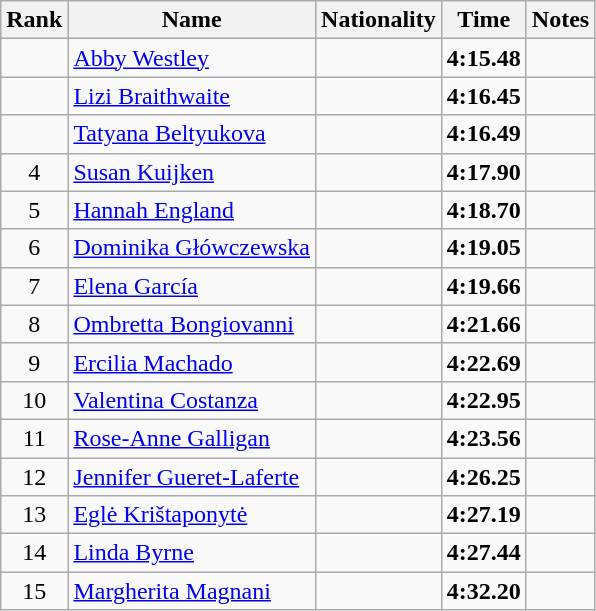<table class="wikitable sortable" style="text-align:center">
<tr>
<th>Rank</th>
<th>Name</th>
<th>Nationality</th>
<th>Time</th>
<th>Notes</th>
</tr>
<tr>
<td></td>
<td align=left><a href='#'>Abby Westley</a></td>
<td align=left></td>
<td><strong>4:15.48</strong></td>
<td></td>
</tr>
<tr>
<td></td>
<td align=left><a href='#'>Lizi Braithwaite</a></td>
<td align=left></td>
<td><strong>4:16.45</strong></td>
<td></td>
</tr>
<tr>
<td></td>
<td align=left><a href='#'>Tatyana Beltyukova</a></td>
<td align=left></td>
<td><strong>4:16.49</strong></td>
<td></td>
</tr>
<tr>
<td>4</td>
<td align=left><a href='#'>Susan Kuijken</a></td>
<td align=left></td>
<td><strong>4:17.90</strong></td>
<td></td>
</tr>
<tr>
<td>5</td>
<td align=left><a href='#'>Hannah England</a></td>
<td align=left></td>
<td><strong>4:18.70</strong></td>
<td></td>
</tr>
<tr>
<td>6</td>
<td align=left><a href='#'>Dominika Główczewska</a></td>
<td align=left></td>
<td><strong>4:19.05</strong></td>
<td></td>
</tr>
<tr>
<td>7</td>
<td align=left><a href='#'>Elena García</a></td>
<td align=left></td>
<td><strong>4:19.66</strong></td>
<td></td>
</tr>
<tr>
<td>8</td>
<td align=left><a href='#'>Ombretta Bongiovanni</a></td>
<td align=left></td>
<td><strong>4:21.66</strong></td>
<td></td>
</tr>
<tr>
<td>9</td>
<td align=left><a href='#'>Ercilia Machado</a></td>
<td align=left></td>
<td><strong>4:22.69</strong></td>
<td></td>
</tr>
<tr>
<td>10</td>
<td align=left><a href='#'>Valentina Costanza</a></td>
<td align=left></td>
<td><strong>4:22.95</strong></td>
<td></td>
</tr>
<tr>
<td>11</td>
<td align=left><a href='#'>Rose-Anne Galligan</a></td>
<td align=left></td>
<td><strong>4:23.56</strong></td>
<td></td>
</tr>
<tr>
<td>12</td>
<td align=left><a href='#'>Jennifer Gueret-Laferte</a></td>
<td align=left></td>
<td><strong>4:26.25</strong></td>
<td></td>
</tr>
<tr>
<td>13</td>
<td align=left><a href='#'>Eglė Krištaponytė</a></td>
<td align=left></td>
<td><strong>4:27.19</strong></td>
<td></td>
</tr>
<tr>
<td>14</td>
<td align=left><a href='#'>Linda Byrne</a></td>
<td align=left></td>
<td><strong>4:27.44</strong></td>
<td></td>
</tr>
<tr>
<td>15</td>
<td align=left><a href='#'>Margherita Magnani</a></td>
<td align=left></td>
<td><strong>4:32.20</strong></td>
<td></td>
</tr>
</table>
